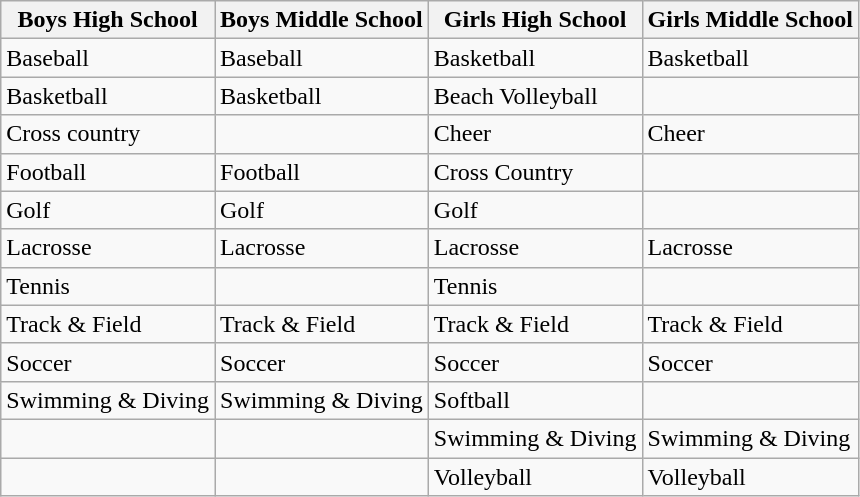<table class="wikitable">
<tr>
<th>Boys High School</th>
<th>Boys Middle School</th>
<th>Girls High School</th>
<th>Girls Middle School</th>
</tr>
<tr>
<td>Baseball</td>
<td>Baseball</td>
<td>Basketball</td>
<td>Basketball</td>
</tr>
<tr>
<td>Basketball</td>
<td>Basketball</td>
<td>Beach Volleyball</td>
<td></td>
</tr>
<tr>
<td>Cross country</td>
<td></td>
<td>Cheer</td>
<td>Cheer</td>
</tr>
<tr>
<td>Football</td>
<td>Football</td>
<td>Cross Country</td>
<td></td>
</tr>
<tr>
<td>Golf</td>
<td>Golf</td>
<td>Golf</td>
<td></td>
</tr>
<tr>
<td>Lacrosse</td>
<td>Lacrosse</td>
<td>Lacrosse</td>
<td>Lacrosse</td>
</tr>
<tr>
<td>Tennis</td>
<td></td>
<td>Tennis</td>
<td></td>
</tr>
<tr>
<td>Track & Field</td>
<td>Track & Field</td>
<td>Track & Field</td>
<td>Track & Field</td>
</tr>
<tr>
<td>Soccer</td>
<td>Soccer</td>
<td>Soccer</td>
<td>Soccer</td>
</tr>
<tr>
<td>Swimming & Diving</td>
<td>Swimming & Diving</td>
<td>Softball</td>
<td></td>
</tr>
<tr>
<td></td>
<td></td>
<td>Swimming & Diving</td>
<td>Swimming & Diving</td>
</tr>
<tr>
<td></td>
<td></td>
<td>Volleyball</td>
<td>Volleyball</td>
</tr>
</table>
